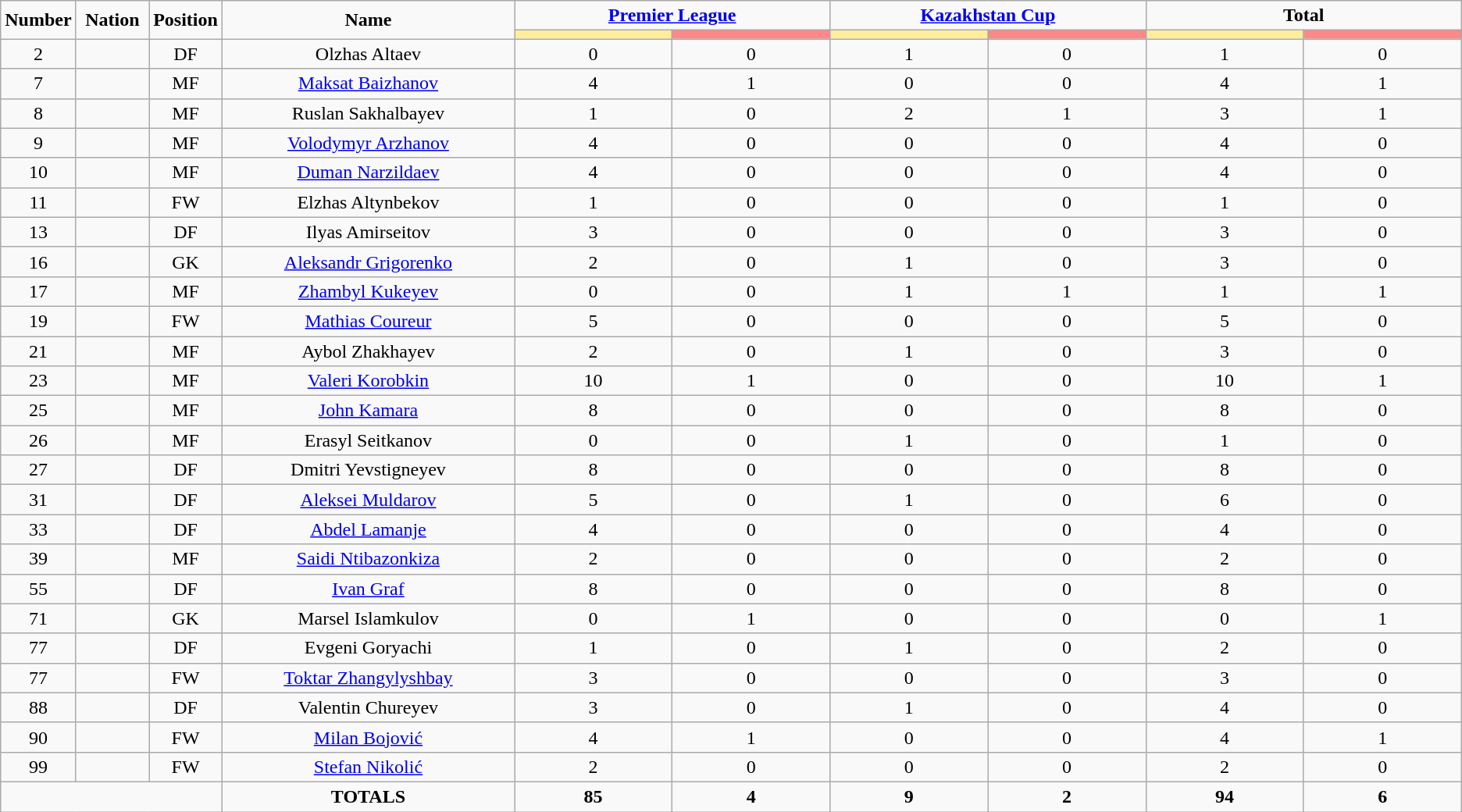<table class="wikitable" style="text-align:center;">
<tr>
<td rowspan="2"  style="width:5%; text-align:center;"><strong>Number</strong></td>
<td rowspan="2"  style="width:5%; text-align:center;"><strong>Nation</strong></td>
<td rowspan="2"  style="width:5%; text-align:center;"><strong>Position</strong></td>
<td rowspan="2"  style="width:20%; text-align:center;"><strong>Name</strong></td>
<td colspan="2" style="text-align:center;"><strong><a href='#'>Premier League</a></strong></td>
<td colspan="2" style="text-align:center;"><strong><a href='#'>Kazakhstan Cup</a></strong></td>
<td colspan="2" style="text-align:center;"><strong>Total</strong></td>
</tr>
<tr>
<th style="width:60px; background:#fe9;"></th>
<th style="width:60px; background:#ff8888;"></th>
<th style="width:60px; background:#fe9;"></th>
<th style="width:60px; background:#ff8888;"></th>
<th style="width:60px; background:#fe9;"></th>
<th style="width:60px; background:#ff8888;"></th>
</tr>
<tr>
<td>2</td>
<td></td>
<td>DF</td>
<td>Olzhas Altaev</td>
<td>0</td>
<td>0</td>
<td>1</td>
<td>0</td>
<td>1</td>
<td>0</td>
</tr>
<tr>
<td>7</td>
<td></td>
<td>MF</td>
<td><a href='#'>Maksat Baizhanov</a></td>
<td>4</td>
<td>1</td>
<td>0</td>
<td>0</td>
<td>4</td>
<td>1</td>
</tr>
<tr>
<td>8</td>
<td></td>
<td>MF</td>
<td>Ruslan Sakhalbayev</td>
<td>1</td>
<td>0</td>
<td>2</td>
<td>1</td>
<td>3</td>
<td>1</td>
</tr>
<tr>
<td>9</td>
<td></td>
<td>MF</td>
<td><a href='#'>Volodymyr Arzhanov</a></td>
<td>4</td>
<td>0</td>
<td>0</td>
<td>0</td>
<td>4</td>
<td>0</td>
</tr>
<tr>
<td>10</td>
<td></td>
<td>MF</td>
<td><a href='#'>Duman Narzildaev</a></td>
<td>4</td>
<td>0</td>
<td>0</td>
<td>0</td>
<td>4</td>
<td>0</td>
</tr>
<tr>
<td>11</td>
<td></td>
<td>FW</td>
<td>Elzhas Altynbekov</td>
<td>1</td>
<td>0</td>
<td>0</td>
<td>0</td>
<td>1</td>
<td>0</td>
</tr>
<tr>
<td>13</td>
<td></td>
<td>DF</td>
<td>Ilyas Amirseitov</td>
<td>3</td>
<td>0</td>
<td>0</td>
<td>0</td>
<td>3</td>
<td>0</td>
</tr>
<tr>
<td>16</td>
<td></td>
<td>GK</td>
<td><a href='#'>Aleksandr Grigorenko</a></td>
<td>2</td>
<td>0</td>
<td>1</td>
<td>0</td>
<td>3</td>
<td>0</td>
</tr>
<tr>
<td>17</td>
<td></td>
<td>MF</td>
<td><a href='#'>Zhambyl Kukeyev</a></td>
<td>0</td>
<td>0</td>
<td>1</td>
<td>1</td>
<td>1</td>
<td>1</td>
</tr>
<tr>
<td>19</td>
<td></td>
<td>FW</td>
<td><a href='#'>Mathias Coureur</a></td>
<td>5</td>
<td>0</td>
<td>0</td>
<td>0</td>
<td>5</td>
<td>0</td>
</tr>
<tr>
<td>21</td>
<td></td>
<td>MF</td>
<td>Aybol Zhakhayev</td>
<td>2</td>
<td>0</td>
<td>1</td>
<td>0</td>
<td>3</td>
<td>0</td>
</tr>
<tr>
<td>23</td>
<td></td>
<td>MF</td>
<td><a href='#'>Valeri Korobkin</a></td>
<td>10</td>
<td>1</td>
<td>0</td>
<td>0</td>
<td>10</td>
<td>1</td>
</tr>
<tr>
<td>25</td>
<td></td>
<td>MF</td>
<td><a href='#'>John Kamara</a></td>
<td>8</td>
<td>0</td>
<td>0</td>
<td>0</td>
<td>8</td>
<td>0</td>
</tr>
<tr>
<td>26</td>
<td></td>
<td>MF</td>
<td>Erasyl Seitkanov</td>
<td>0</td>
<td>0</td>
<td>1</td>
<td>0</td>
<td>1</td>
<td>0</td>
</tr>
<tr>
<td>27</td>
<td></td>
<td>DF</td>
<td>Dmitri Yevstigneyev</td>
<td>8</td>
<td>0</td>
<td>0</td>
<td>0</td>
<td>8</td>
<td>0</td>
</tr>
<tr>
<td>31</td>
<td></td>
<td>DF</td>
<td><a href='#'>Aleksei Muldarov</a></td>
<td>5</td>
<td>0</td>
<td>1</td>
<td>0</td>
<td>6</td>
<td>0</td>
</tr>
<tr>
<td>33</td>
<td></td>
<td>DF</td>
<td><a href='#'>Abdel Lamanje</a></td>
<td>4</td>
<td>0</td>
<td>0</td>
<td>0</td>
<td>4</td>
<td>0</td>
</tr>
<tr>
<td>39</td>
<td></td>
<td>MF</td>
<td><a href='#'>Saidi Ntibazonkiza</a></td>
<td>2</td>
<td>0</td>
<td>0</td>
<td>0</td>
<td>2</td>
<td>0</td>
</tr>
<tr>
<td>55</td>
<td></td>
<td>DF</td>
<td><a href='#'>Ivan Graf</a></td>
<td>8</td>
<td>0</td>
<td>0</td>
<td>0</td>
<td>8</td>
<td>0</td>
</tr>
<tr>
<td>71</td>
<td></td>
<td>GK</td>
<td>Marsel Islamkulov</td>
<td>0</td>
<td>1</td>
<td>0</td>
<td>0</td>
<td>0</td>
<td>1</td>
</tr>
<tr>
<td>77</td>
<td></td>
<td>DF</td>
<td>Evgeni Goryachi</td>
<td>1</td>
<td>0</td>
<td>1</td>
<td>0</td>
<td>2</td>
<td>0</td>
</tr>
<tr>
<td>77</td>
<td></td>
<td>FW</td>
<td><a href='#'>Toktar Zhangylyshbay</a></td>
<td>3</td>
<td>0</td>
<td>0</td>
<td>0</td>
<td>3</td>
<td>0</td>
</tr>
<tr>
<td>88</td>
<td></td>
<td>DF</td>
<td>Valentin Chureyev</td>
<td>3</td>
<td>0</td>
<td>1</td>
<td>0</td>
<td>4</td>
<td>0</td>
</tr>
<tr>
<td>90</td>
<td></td>
<td>FW</td>
<td><a href='#'>Milan Bojović</a></td>
<td>4</td>
<td>1</td>
<td>0</td>
<td>0</td>
<td>4</td>
<td>1</td>
</tr>
<tr>
<td>99</td>
<td></td>
<td>FW</td>
<td><a href='#'>Stefan Nikolić</a></td>
<td>2</td>
<td>0</td>
<td>0</td>
<td>0</td>
<td>2</td>
<td>0</td>
</tr>
<tr>
<td colspan="3"></td>
<td><strong>TOTALS</strong></td>
<td><strong>85</strong></td>
<td><strong>4</strong></td>
<td><strong>9</strong></td>
<td><strong>2</strong></td>
<td><strong>94</strong></td>
<td><strong>6</strong></td>
</tr>
</table>
